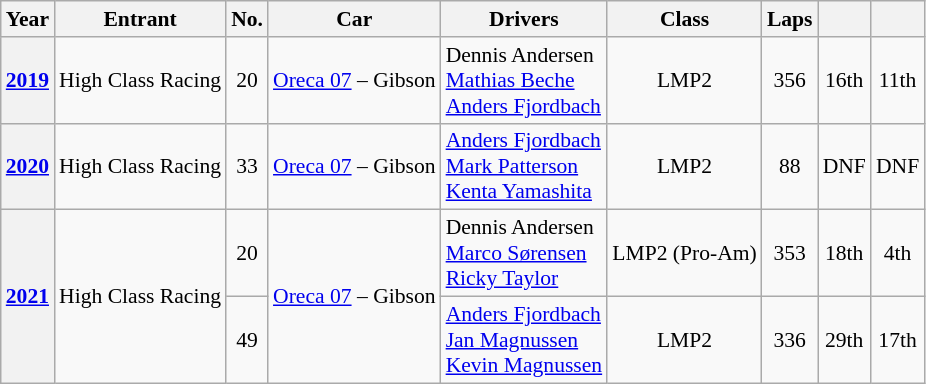<table class="wikitable" style="text-align:center; font-size:90%">
<tr>
<th>Year</th>
<th>Entrant</th>
<th>No.</th>
<th>Car</th>
<th>Drivers</th>
<th>Class</th>
<th>Laps</th>
<th></th>
<th></th>
</tr>
<tr>
<th><a href='#'>2019</a></th>
<td> High Class Racing</td>
<td>20</td>
<td><a href='#'>Oreca 07</a> – Gibson</td>
<td align=left> Dennis Andersen<br> <a href='#'>Mathias Beche</a><br> <a href='#'>Anders Fjordbach</a></td>
<td>LMP2</td>
<td>356</td>
<td>16th</td>
<td>11th</td>
</tr>
<tr>
<th><a href='#'>2020</a></th>
<td> High Class Racing</td>
<td>33</td>
<td><a href='#'>Oreca 07</a> – Gibson</td>
<td align=left> <a href='#'>Anders Fjordbach</a><br> <a href='#'>Mark Patterson</a><br> <a href='#'>Kenta Yamashita</a></td>
<td>LMP2</td>
<td>88</td>
<td>DNF</td>
<td>DNF</td>
</tr>
<tr>
<th rowspan=2><a href='#'>2021</a></th>
<td rowspan=2> High Class Racing</td>
<td>20</td>
<td rowspan=2><a href='#'>Oreca 07</a> – Gibson</td>
<td align=left> Dennis Andersen<br> <a href='#'>Marco Sørensen</a><br> <a href='#'>Ricky Taylor</a></td>
<td>LMP2 (Pro-Am)</td>
<td>353</td>
<td>18th</td>
<td>4th</td>
</tr>
<tr>
<td>49</td>
<td align=left> <a href='#'>Anders Fjordbach</a><br> <a href='#'>Jan Magnussen</a><br> <a href='#'>Kevin Magnussen</a></td>
<td>LMP2</td>
<td>336</td>
<td>29th</td>
<td>17th</td>
</tr>
</table>
